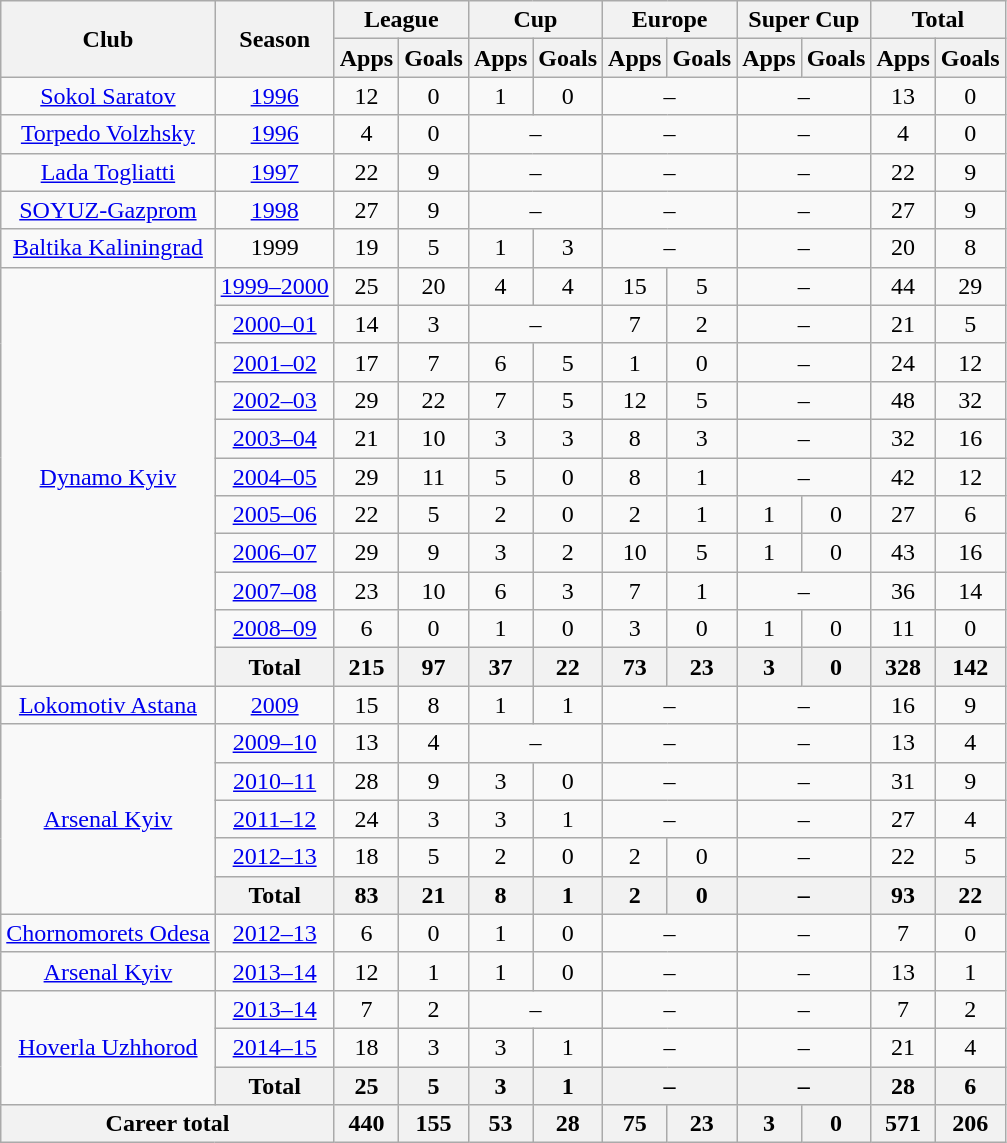<table class="wikitable" style="text-align:center">
<tr>
<th rowspan="2">Club</th>
<th rowspan="2">Season</th>
<th colspan="2">League</th>
<th colspan="2">Cup</th>
<th colspan="2">Europe</th>
<th colspan="2">Super Cup</th>
<th colspan="2">Total</th>
</tr>
<tr>
<th>Apps</th>
<th>Goals</th>
<th>Apps</th>
<th>Goals</th>
<th>Apps</th>
<th>Goals</th>
<th>Apps</th>
<th>Goals</th>
<th>Apps</th>
<th>Goals</th>
</tr>
<tr>
<td><a href='#'>Sokol Saratov</a></td>
<td><a href='#'>1996</a></td>
<td>12</td>
<td>0</td>
<td>1</td>
<td>0</td>
<td colspan="2">–</td>
<td colspan="2">–</td>
<td>13</td>
<td>0</td>
</tr>
<tr>
<td><a href='#'>Torpedo Volzhsky</a></td>
<td><a href='#'>1996</a></td>
<td>4</td>
<td>0</td>
<td colspan="2">–</td>
<td colspan="2">–</td>
<td colspan="2">–</td>
<td>4</td>
<td>0</td>
</tr>
<tr>
<td><a href='#'>Lada Togliatti</a></td>
<td><a href='#'>1997</a></td>
<td>22</td>
<td>9</td>
<td colspan="2">–</td>
<td colspan="2">–</td>
<td colspan="2">–</td>
<td>22</td>
<td>9</td>
</tr>
<tr>
<td><a href='#'>SOYUZ-Gazprom</a></td>
<td><a href='#'>1998</a></td>
<td>27</td>
<td>9</td>
<td colspan="2">–</td>
<td colspan="2">–</td>
<td colspan="2">–</td>
<td>27</td>
<td>9</td>
</tr>
<tr>
<td><a href='#'>Baltika Kaliningrad</a></td>
<td>1999</td>
<td>19</td>
<td>5</td>
<td>1</td>
<td>3</td>
<td colspan="2">–</td>
<td colspan="2">–</td>
<td>20</td>
<td>8</td>
</tr>
<tr>
<td rowspan="11"><a href='#'>Dynamo Kyiv</a></td>
<td><a href='#'>1999–2000</a></td>
<td>25</td>
<td>20</td>
<td>4</td>
<td>4</td>
<td>15</td>
<td>5</td>
<td colspan="2">–</td>
<td>44</td>
<td>29</td>
</tr>
<tr>
<td><a href='#'>2000–01</a></td>
<td>14</td>
<td>3</td>
<td colspan="2">–</td>
<td>7</td>
<td>2</td>
<td colspan="2">–</td>
<td>21</td>
<td>5</td>
</tr>
<tr>
<td><a href='#'>2001–02</a></td>
<td>17</td>
<td>7</td>
<td>6</td>
<td>5</td>
<td>1</td>
<td>0</td>
<td colspan="2">–</td>
<td>24</td>
<td>12</td>
</tr>
<tr>
<td><a href='#'>2002–03</a></td>
<td>29</td>
<td>22</td>
<td>7</td>
<td>5</td>
<td>12</td>
<td>5</td>
<td colspan="2">–</td>
<td>48</td>
<td>32</td>
</tr>
<tr>
<td><a href='#'>2003–04</a></td>
<td>21</td>
<td>10</td>
<td>3</td>
<td>3</td>
<td>8</td>
<td>3</td>
<td colspan="2">–</td>
<td>32</td>
<td>16</td>
</tr>
<tr>
<td><a href='#'>2004–05</a></td>
<td>29</td>
<td>11</td>
<td>5</td>
<td>0</td>
<td>8</td>
<td>1</td>
<td colspan="2">–</td>
<td>42</td>
<td>12</td>
</tr>
<tr>
<td><a href='#'>2005–06</a></td>
<td>22</td>
<td>5</td>
<td>2</td>
<td>0</td>
<td>2</td>
<td>1</td>
<td>1</td>
<td>0</td>
<td>27</td>
<td>6</td>
</tr>
<tr>
<td><a href='#'>2006–07</a></td>
<td>29</td>
<td>9</td>
<td>3</td>
<td>2</td>
<td>10</td>
<td>5</td>
<td>1</td>
<td>0</td>
<td>43</td>
<td>16</td>
</tr>
<tr>
<td><a href='#'>2007–08</a></td>
<td>23</td>
<td>10</td>
<td>6</td>
<td>3</td>
<td>7</td>
<td>1</td>
<td colspan="2">–</td>
<td>36</td>
<td>14</td>
</tr>
<tr>
<td><a href='#'>2008–09</a></td>
<td>6</td>
<td>0</td>
<td>1</td>
<td>0</td>
<td>3</td>
<td>0</td>
<td>1</td>
<td>0</td>
<td>11</td>
<td>0</td>
</tr>
<tr>
<th>Total</th>
<th>215</th>
<th>97</th>
<th>37</th>
<th>22</th>
<th>73</th>
<th>23</th>
<th>3</th>
<th>0</th>
<th>328</th>
<th>142</th>
</tr>
<tr>
<td><a href='#'>Lokomotiv Astana</a></td>
<td><a href='#'>2009</a></td>
<td>15</td>
<td>8</td>
<td>1</td>
<td>1</td>
<td colspan="2">–</td>
<td colspan="2">–</td>
<td>16</td>
<td>9</td>
</tr>
<tr>
<td rowspan="5"><a href='#'>Arsenal Kyiv</a></td>
<td><a href='#'>2009–10</a></td>
<td>13</td>
<td>4</td>
<td colspan="2">–</td>
<td colspan="2">–</td>
<td colspan="2">–</td>
<td>13</td>
<td>4</td>
</tr>
<tr>
<td><a href='#'>2010–11</a></td>
<td>28</td>
<td>9</td>
<td>3</td>
<td>0</td>
<td colspan="2">–</td>
<td colspan="2">–</td>
<td>31</td>
<td>9</td>
</tr>
<tr>
<td><a href='#'>2011–12</a></td>
<td>24</td>
<td>3</td>
<td>3</td>
<td>1</td>
<td colspan="2">–</td>
<td colspan="2">–</td>
<td>27</td>
<td>4</td>
</tr>
<tr>
<td><a href='#'>2012–13</a></td>
<td>18</td>
<td>5</td>
<td>2</td>
<td>0</td>
<td>2</td>
<td>0</td>
<td colspan="2">–</td>
<td>22</td>
<td>5</td>
</tr>
<tr>
<th>Total</th>
<th>83</th>
<th>21</th>
<th>8</th>
<th>1</th>
<th>2</th>
<th>0</th>
<th colspan="2">–</th>
<th>93</th>
<th>22</th>
</tr>
<tr>
<td><a href='#'>Chornomorets Odesa</a></td>
<td><a href='#'>2012–13</a></td>
<td>6</td>
<td>0</td>
<td>1</td>
<td>0</td>
<td colspan="2">–</td>
<td colspan="2">–</td>
<td>7</td>
<td>0</td>
</tr>
<tr>
<td><a href='#'>Arsenal Kyiv</a></td>
<td><a href='#'>2013–14</a></td>
<td>12</td>
<td>1</td>
<td>1</td>
<td>0</td>
<td colspan="2">–</td>
<td colspan="2">–</td>
<td>13</td>
<td>1</td>
</tr>
<tr>
<td rowspan="3"><a href='#'>Hoverla Uzhhorod</a></td>
<td><a href='#'>2013–14</a></td>
<td>7</td>
<td>2</td>
<td colspan="2">–</td>
<td colspan="2">–</td>
<td colspan="2">–</td>
<td>7</td>
<td>2</td>
</tr>
<tr>
<td><a href='#'>2014–15</a></td>
<td>18</td>
<td>3</td>
<td>3</td>
<td>1</td>
<td colspan="2">–</td>
<td colspan="2">–</td>
<td>21</td>
<td>4</td>
</tr>
<tr>
<th>Total</th>
<th>25</th>
<th>5</th>
<th>3</th>
<th>1</th>
<th colspan="2">–</th>
<th colspan="2">–</th>
<th>28</th>
<th>6</th>
</tr>
<tr>
<th colspan="2">Career total</th>
<th>440</th>
<th>155</th>
<th>53</th>
<th>28</th>
<th>75</th>
<th>23</th>
<th>3</th>
<th>0</th>
<th>571</th>
<th>206</th>
</tr>
</table>
